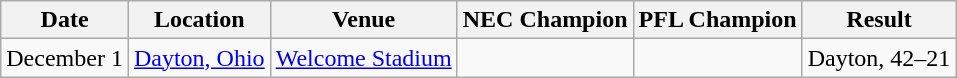<table class="wikitable">
<tr>
<th>Date</th>
<th>Location</th>
<th>Venue</th>
<th>NEC Champion</th>
<th>PFL Champion</th>
<th>Result</th>
</tr>
<tr>
<td>December 1</td>
<td><a href='#'>Dayton, Ohio</a></td>
<td><a href='#'>Welcome Stadium</a></td>
<td></td>
<td></td>
<td>Dayton, 42–21</td>
</tr>
</table>
